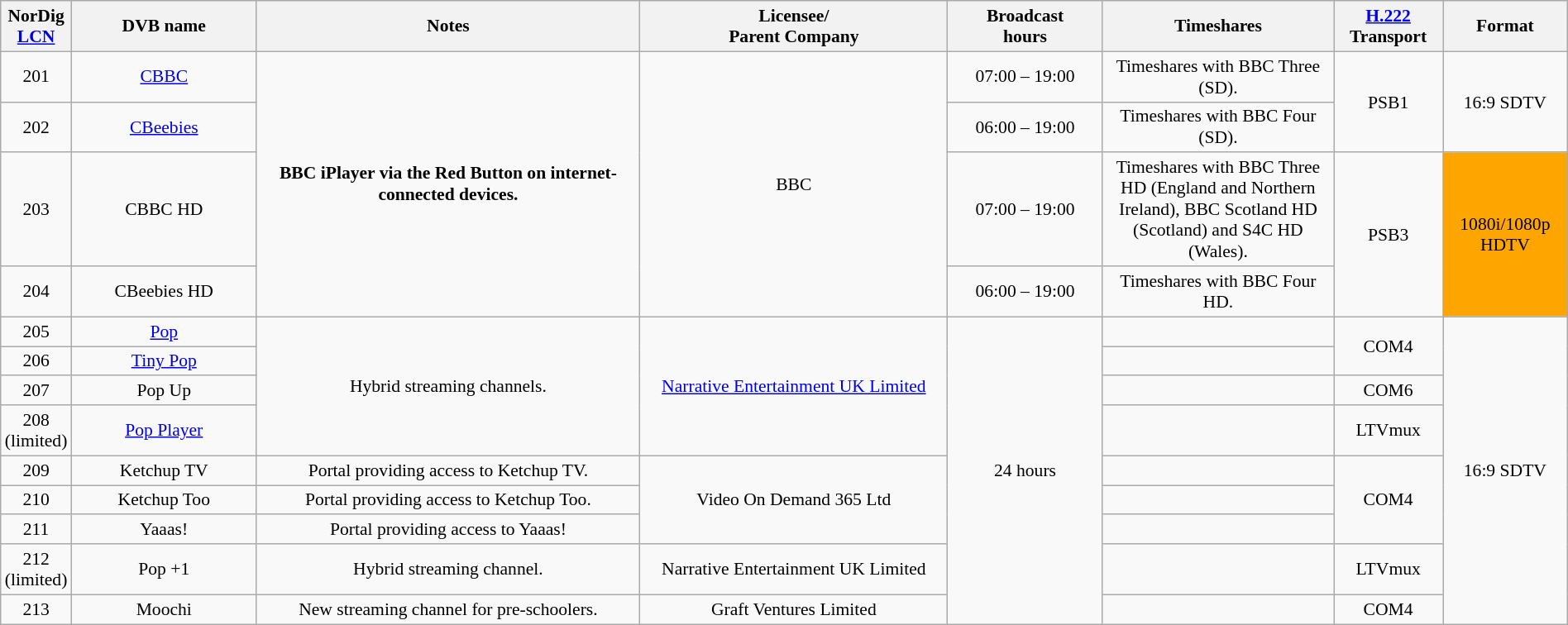<table class="wikitable sortable" style="font-size:90%; text-align:center; width:100%;">
<tr>
<th style="width:3%;">NorDig <a href='#'>LCN</a></th>
<th style="width:12%;">DVB name</th>
<th style="width:25%;">Notes</th>
<th style="width:20%;">Licensee/<br>Parent Company</th>
<th style="width:10%;">Broadcast<br>hours</th>
<th style="width:15%;">Timeshares</th>
<th style="width:7%;"><a href='#'>H.222</a><br>Transport</th>
<th style="width:8%;">Format</th>
</tr>
<tr>
<td>201</td>
<td><a href='#'>CBBC</a></td>
<td rowspan="4"><strong>BBC iPlayer via the Red Button on internet-connected devices.</strong></td>
<td rowspan="4">BBC</td>
<td>07:00 – 19:00</td>
<td>Timeshares with BBC Three (SD).</td>
<td rowspan="2">PSB1</td>
<td rowspan="2">16:9 SDTV</td>
</tr>
<tr>
<td>202</td>
<td><a href='#'>CBeebies</a></td>
<td>06:00 – 19:00</td>
<td>Timeshares with BBC Four (SD).</td>
</tr>
<tr>
<td>203</td>
<td>CBBC HD</td>
<td>07:00 – 19:00</td>
<td>Timeshares with BBC Three HD (England and Northern Ireland), BBC Scotland HD (Scotland) and S4C HD (Wales).</td>
<td rowspan="2">PSB3</td>
<td rowspan="2" style="background:orange;">1080i/1080p HDTV</td>
</tr>
<tr>
<td>204</td>
<td>CBeebies HD</td>
<td>06:00 – 19:00</td>
<td>Timeshares with BBC Four HD.</td>
</tr>
<tr>
<td>205</td>
<td><a href='#'>Pop</a></td>
<td rowspan="4">Hybrid streaming channels.</td>
<td rowspan="4"><a href='#'>Narrative Entertainment UK Limited</a></td>
<td rowspan="9">24 hours</td>
<td></td>
<td rowspan="2">COM4</td>
<td rowspan="9">16:9 SDTV</td>
</tr>
<tr>
<td>206</td>
<td><a href='#'>Tiny Pop</a></td>
<td></td>
</tr>
<tr>
<td>207</td>
<td>Pop Up</td>
<td></td>
<td>COM6</td>
</tr>
<tr>
<td>208 (limited)</td>
<td><a href='#'>Pop Player</a></td>
<td></td>
<td>LTVmux</td>
</tr>
<tr>
<td>209</td>
<td>Ketchup TV</td>
<td>Portal providing access to Ketchup TV.</td>
<td rowspan="3">Video On Demand 365 Ltd</td>
<td></td>
<td rowspan="3">COM4</td>
</tr>
<tr>
<td>210</td>
<td>Ketchup Too</td>
<td>Portal providing access to Ketchup Too.</td>
<td></td>
</tr>
<tr>
<td>211</td>
<td>Yaaas!</td>
<td>Portal providing access to Yaaas!</td>
<td></td>
</tr>
<tr>
<td>212 (limited)</td>
<td>Pop +1</td>
<td>Hybrid streaming channel.</td>
<td>Narrative Entertainment UK Limited</td>
<td></td>
<td>LTVmux</td>
</tr>
<tr>
<td>213</td>
<td>Moochi</td>
<td>New streaming channel for pre-schoolers.</td>
<td>Graft Ventures Limited</td>
<td></td>
<td>COM4</td>
</tr>
</table>
